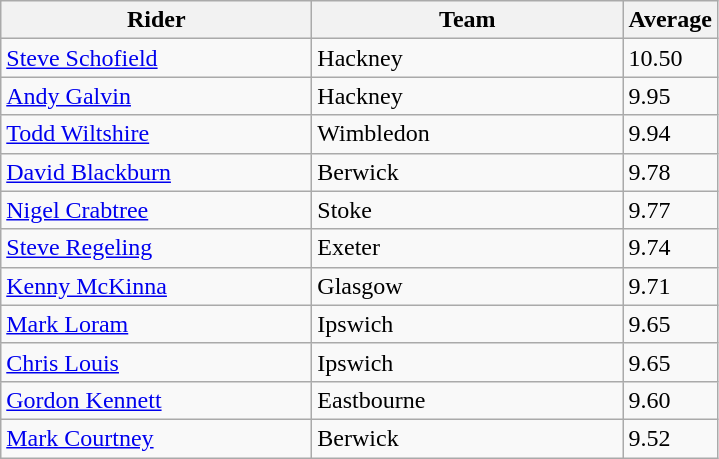<table class="wikitable" style="font-size: 100%">
<tr>
<th width=200>Rider</th>
<th width=200>Team</th>
<th width=40>Average</th>
</tr>
<tr>
<td align="left"><a href='#'>Steve Schofield</a></td>
<td>Hackney</td>
<td>10.50</td>
</tr>
<tr>
<td align="left"><a href='#'>Andy Galvin</a></td>
<td>Hackney</td>
<td>9.95</td>
</tr>
<tr>
<td align="left"><a href='#'>Todd Wiltshire</a></td>
<td>Wimbledon</td>
<td>9.94</td>
</tr>
<tr>
<td align="left"><a href='#'>David Blackburn</a></td>
<td>Berwick</td>
<td>9.78</td>
</tr>
<tr>
<td align="left"><a href='#'>Nigel Crabtree</a></td>
<td>Stoke</td>
<td>9.77</td>
</tr>
<tr>
<td align="left"><a href='#'>Steve Regeling</a></td>
<td>Exeter</td>
<td>9.74</td>
</tr>
<tr>
<td align="left"><a href='#'>Kenny McKinna</a></td>
<td>Glasgow</td>
<td>9.71</td>
</tr>
<tr>
<td align="left"><a href='#'>Mark Loram</a></td>
<td>Ipswich</td>
<td>9.65</td>
</tr>
<tr>
<td align="left"><a href='#'>Chris Louis</a></td>
<td>Ipswich</td>
<td>9.65</td>
</tr>
<tr>
<td align="left"><a href='#'>Gordon Kennett</a></td>
<td>Eastbourne</td>
<td>9.60</td>
</tr>
<tr>
<td align="left"><a href='#'>Mark Courtney</a></td>
<td>Berwick</td>
<td>9.52</td>
</tr>
</table>
